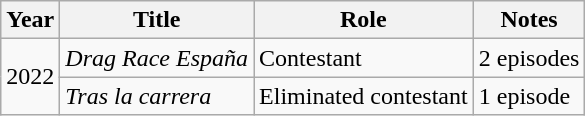<table class="wikitable">
<tr>
<th>Year</th>
<th>Title</th>
<th>Role</th>
<th>Notes</th>
</tr>
<tr>
<td rowspan="2">2022</td>
<td><em>Drag Race España</em></td>
<td>Contestant</td>
<td>2 episodes</td>
</tr>
<tr>
<td><em>Tras la carrera</em></td>
<td>Eliminated contestant</td>
<td>1 episode</td>
</tr>
</table>
